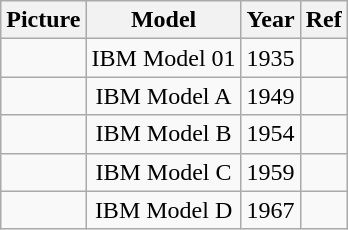<table class="wikitable">
<tr>
<th>Picture</th>
<th>Model</th>
<th>Year</th>
<th>Ref</th>
</tr>
<tr align="center">
<td></td>
<td>IBM Model 01</td>
<td>1935</td>
<td></td>
</tr>
<tr align="center">
<td></td>
<td>IBM Model A</td>
<td>1949</td>
<td></td>
</tr>
<tr align="center">
<td></td>
<td>IBM Model B</td>
<td>1954</td>
<td></td>
</tr>
<tr align="center">
<td></td>
<td>IBM Model C</td>
<td>1959</td>
<td></td>
</tr>
<tr align="center">
<td></td>
<td>IBM Model D</td>
<td>1967</td>
<td></td>
</tr>
</table>
